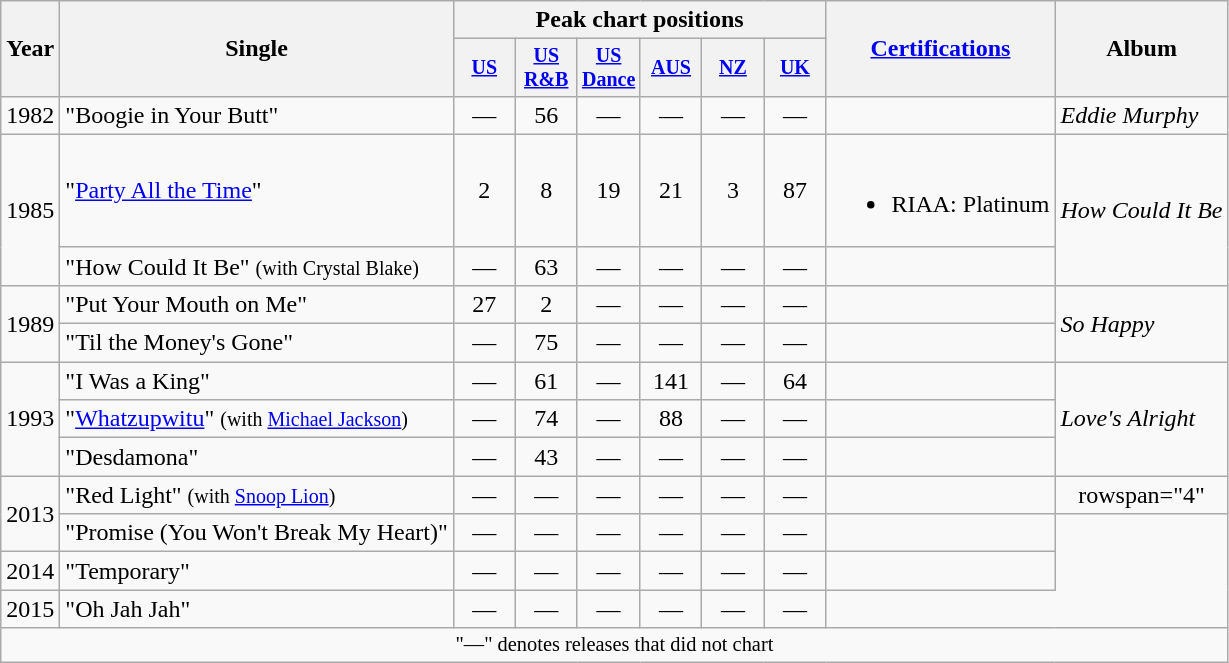<table class="wikitable" style="text-align:center;">
<tr>
<th rowspan="2">Year</th>
<th rowspan="2">Single</th>
<th colspan="6">Peak chart positions</th>
<th rowspan="2"><a href='#'>Certifications</a></th>
<th rowspan="2">Album</th>
</tr>
<tr style="font-size:smaller;">
<th style="width:35px;"><a href='#'>US</a><br></th>
<th style="width:35px;"><a href='#'>US R&B</a><br></th>
<th style="width:35px;"><a href='#'>US Dance</a><br></th>
<th style="width:35px;"><a href='#'>AUS</a><br></th>
<th style="width:35px;"><a href='#'>NZ</a><br></th>
<th style="width:35px;"><a href='#'>UK</a></th>
</tr>
<tr>
<td>1982</td>
<td style="text-align:left;">"Boogie in Your Butt"</td>
<td>—</td>
<td>56</td>
<td>—</td>
<td>—</td>
<td>—</td>
<td>—</td>
<td align="left"></td>
<td style="text-align:left;"><em>Eddie Murphy</em></td>
</tr>
<tr>
<td rowspan="2">1985</td>
<td style="text-align:left;">"<a href='#'>Party All the Time</a>"</td>
<td>2</td>
<td>8</td>
<td>19</td>
<td>21</td>
<td>3</td>
<td>87</td>
<td align="left"><br><ul><li>RIAA: Platinum</li></ul></td>
<td style="text-align:left;" rowspan="2"><em>How Could It Be</em></td>
</tr>
<tr>
<td style="text-align:left;">"How Could It Be" <small>(with Crystal Blake)</small></td>
<td>—</td>
<td>63</td>
<td>—</td>
<td>—</td>
<td>—</td>
<td>—</td>
</tr>
<tr>
<td rowspan="2">1989</td>
<td style="text-align:left;">"Put Your Mouth on Me"</td>
<td>27</td>
<td>2</td>
<td>—</td>
<td>—</td>
<td>—</td>
<td>—</td>
<td align="left"></td>
<td style="text-align:left;" rowspan="2"><em>So Happy</em></td>
</tr>
<tr>
<td style="text-align:left;">"Til the Money's Gone"</td>
<td>—</td>
<td>75</td>
<td>—</td>
<td>—</td>
<td>—</td>
<td>—</td>
</tr>
<tr>
<td rowspan="3">1993</td>
<td style="text-align:left;">"I Was a King"</td>
<td>—</td>
<td>61</td>
<td>—</td>
<td>141</td>
<td>—</td>
<td>64</td>
<td align="left"></td>
<td style="text-align:left;" rowspan="3"><em>Love's Alright</em></td>
</tr>
<tr>
<td style="text-align:left;">"<a href='#'>Whatzupwitu</a>" <small>(with <a href='#'>Michael Jackson</a>)</small></td>
<td>—</td>
<td>74</td>
<td>—</td>
<td>88</td>
<td>—</td>
<td>—</td>
<td align="left"></td>
</tr>
<tr>
<td style="text-align:left;">"Desdamona"</td>
<td>—</td>
<td>43</td>
<td>—</td>
<td>—</td>
<td>—</td>
<td>—</td>
</tr>
<tr>
<td rowspan="2">2013</td>
<td style="text-align:left;">"Red Light" <small>(with <a href='#'>Snoop Lion</a>)</small></td>
<td>—</td>
<td>—</td>
<td>—</td>
<td>—</td>
<td>—</td>
<td>—</td>
<td align="left"></td>
<td>rowspan="4" </td>
</tr>
<tr>
<td style="text-align:left;">"Promise (You Won't Break My Heart)"</td>
<td>—</td>
<td>—</td>
<td>—</td>
<td>—</td>
<td>—</td>
<td>—</td>
<td align="left"></td>
</tr>
<tr>
<td>2014</td>
<td style="text-align:left;">"Temporary"</td>
<td>—</td>
<td>—</td>
<td>—</td>
<td>—</td>
<td>—</td>
<td>—</td>
<td align="left"></td>
</tr>
<tr>
<td>2015</td>
<td style="text-align:left;">"Oh Jah Jah"</td>
<td>—</td>
<td>—</td>
<td>—</td>
<td>—</td>
<td>—</td>
<td>—</td>
</tr>
<tr>
<td colspan="10" style="font-size:85%">"—" denotes releases that did not chart</td>
</tr>
</table>
